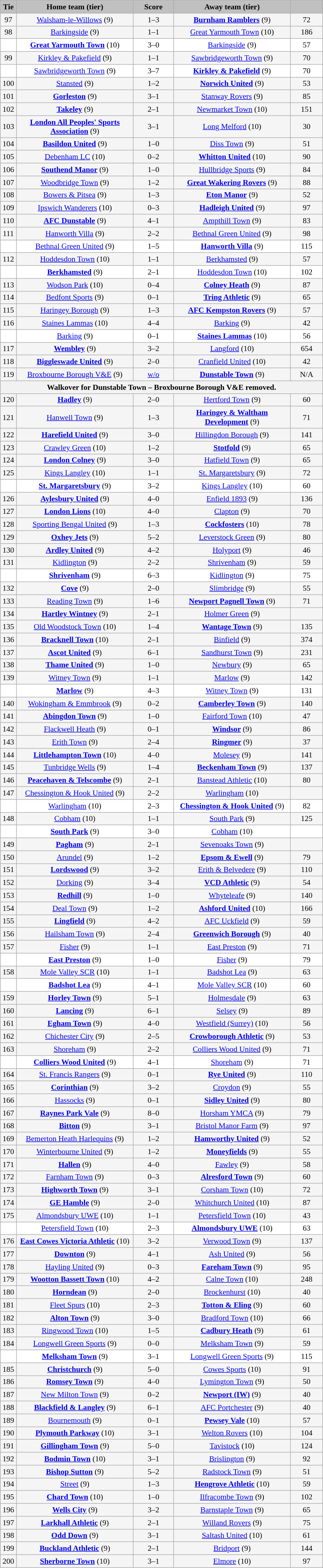<table class="wikitable" style="width: 600px; background:WhiteSmoke; text-align:center; font-size:90%">
<tr>
<td scope="col" style="width:  5.00%; background:silver;"><strong>Tie</strong></td>
<td scope="col" style="width: 36.25%; background:silver;"><strong>Home team (tier)</strong></td>
<td scope="col" style="width: 12.50%; background:silver;"><strong>Score</strong></td>
<td scope="col" style="width: 36.25%; background:silver;"><strong>Away team (tier)</strong></td>
<td scope="col" style="width: 10.00%; background:silver;"><strong></strong></td>
</tr>
<tr>
<td>97</td>
<td><a href='#'>Walsham-le-Willows</a> (9)</td>
<td>1–3</td>
<td><strong><a href='#'>Burnham Ramblers</a></strong> (9)</td>
<td>72</td>
</tr>
<tr>
<td>98</td>
<td><a href='#'>Barkingside</a> (9)</td>
<td>1–1</td>
<td><a href='#'>Great Yarmouth Town</a> (10)</td>
<td>186</td>
</tr>
<tr style="background:white;">
<td><em></em></td>
<td><strong><a href='#'>Great Yarmouth Town</a></strong> (10)</td>
<td>3–0</td>
<td><a href='#'>Barkingside</a> (9)</td>
<td>57</td>
</tr>
<tr>
<td>99</td>
<td><a href='#'>Kirkley & Pakefield</a> (9)</td>
<td>1–1</td>
<td><a href='#'>Sawbridgeworth Town</a> (9)</td>
<td>70</td>
</tr>
<tr style="background:white;">
<td><em></em></td>
<td><a href='#'>Sawbridgeworth Town</a> (9)</td>
<td>3–7</td>
<td><strong><a href='#'>Kirkley & Pakefield</a></strong> (9)</td>
<td>70</td>
</tr>
<tr>
<td>100</td>
<td><a href='#'>Stansted</a> (9)</td>
<td>1–2</td>
<td><strong><a href='#'>Norwich United</a></strong> (9)</td>
<td>53</td>
</tr>
<tr>
<td>101</td>
<td><strong><a href='#'>Gorleston</a></strong> (9)</td>
<td>3–1</td>
<td><a href='#'>Stanway Rovers</a> (9)</td>
<td>85</td>
</tr>
<tr>
<td>102</td>
<td><strong><a href='#'>Takeley</a></strong> (9)</td>
<td>2–1</td>
<td><a href='#'>Newmarket Town</a> (10)</td>
<td>151</td>
</tr>
<tr>
<td>103</td>
<td><strong><a href='#'>London All Peoples' Sports Association</a></strong> (9)</td>
<td>3–1</td>
<td><a href='#'>Long Melford</a> (10)</td>
<td>30</td>
</tr>
<tr>
<td>104</td>
<td><strong><a href='#'>Basildon United</a></strong> (9)</td>
<td>1–0</td>
<td><a href='#'>Diss Town</a> (9)</td>
<td>51</td>
</tr>
<tr>
<td>105</td>
<td><a href='#'>Debenham LC</a> (10)</td>
<td>0–2</td>
<td><strong><a href='#'>Whitton United</a></strong> (10)</td>
<td>90</td>
</tr>
<tr>
<td>106</td>
<td><strong><a href='#'>Southend Manor</a></strong> (9)</td>
<td>1–0</td>
<td><a href='#'>Hullbridge Sports</a> (9)</td>
<td>84</td>
</tr>
<tr>
<td>107</td>
<td><a href='#'>Woodbridge Town</a> (9)</td>
<td>1–2</td>
<td><strong><a href='#'>Great Wakering Rovers</a></strong> (9)</td>
<td>88</td>
</tr>
<tr>
<td>108</td>
<td><a href='#'>Bowers & Pitsea</a> (9)</td>
<td>1–3</td>
<td><strong><a href='#'>Eton Manor</a></strong> (9)</td>
<td>52</td>
</tr>
<tr>
<td>109</td>
<td><a href='#'>Ipswich Wanderers</a> (10)</td>
<td>0–3</td>
<td><strong><a href='#'>Hadleigh United</a></strong> (9)</td>
<td>97</td>
</tr>
<tr>
<td>110</td>
<td><strong><a href='#'>AFC Dunstable</a></strong> (9)</td>
<td>4–1</td>
<td><a href='#'>Ampthill Town</a> (9)</td>
<td>83</td>
</tr>
<tr>
<td>111</td>
<td><a href='#'>Hanworth Villa</a> (9)</td>
<td>2–2</td>
<td><a href='#'>Bethnal Green United</a> (9)</td>
<td>98</td>
</tr>
<tr style="background:white;">
<td><em></em></td>
<td><a href='#'>Bethnal Green United</a> (9)</td>
<td>1–5</td>
<td><strong><a href='#'>Hanworth Villa</a></strong> (9)</td>
<td>115</td>
</tr>
<tr>
<td>112</td>
<td><a href='#'>Hoddesdon Town</a> (10)</td>
<td>1–1</td>
<td><a href='#'>Berkhamsted</a> (9)</td>
<td>57</td>
</tr>
<tr style="background:white;">
<td><em></em></td>
<td><strong><a href='#'>Berkhamsted</a></strong> (9)</td>
<td>2–1</td>
<td><a href='#'>Hoddesdon Town</a> (10)</td>
<td>102</td>
</tr>
<tr>
<td>113</td>
<td><a href='#'>Wodson Park</a> (10)</td>
<td>0–4</td>
<td><strong><a href='#'>Colney Heath</a></strong> (9)</td>
<td>87</td>
</tr>
<tr>
<td>114</td>
<td><a href='#'>Bedfont Sports</a> (9)</td>
<td>0–1</td>
<td><strong><a href='#'>Tring Athletic</a></strong> (9)</td>
<td>65</td>
</tr>
<tr>
<td>115</td>
<td><a href='#'>Haringey Borough</a> (9)</td>
<td>1–3</td>
<td><strong><a href='#'>AFC Kempston Rovers</a></strong> (9)</td>
<td>57</td>
</tr>
<tr>
<td>116</td>
<td><a href='#'>Staines Lammas</a> (10)</td>
<td>4–4</td>
<td><a href='#'>Barking</a> (9)</td>
<td>42</td>
</tr>
<tr style="background:white;">
<td><em></em></td>
<td><a href='#'>Barking</a> (9)</td>
<td>0–1</td>
<td><strong><a href='#'>Staines Lammas</a></strong> (10)</td>
<td>56</td>
</tr>
<tr>
<td>117</td>
<td><strong><a href='#'>Wembley</a></strong> (9)</td>
<td>3–2</td>
<td><a href='#'>Langford</a> (10)</td>
<td>654</td>
</tr>
<tr>
<td>118</td>
<td><strong><a href='#'>Biggleswade United</a></strong> (9)</td>
<td>2–0</td>
<td><a href='#'>Cranfield United</a> (10)</td>
<td>42</td>
</tr>
<tr>
<td>119</td>
<td><a href='#'>Broxbourne Borough V&E</a> (9)</td>
<td><a href='#'>w/o</a></td>
<td><strong><a href='#'>Dunstable Town</a></strong> (9)</td>
<td>N/A</td>
</tr>
<tr>
<th colspan="5">Walkover for Dunstable Town – Broxbourne Borough V&E removed.</th>
</tr>
<tr>
<td>120</td>
<td><strong><a href='#'>Hadley</a></strong> (9)</td>
<td>2–0</td>
<td><a href='#'>Hertford Town</a> (9)</td>
<td>60</td>
</tr>
<tr>
<td>121</td>
<td><a href='#'>Hanwell Town</a> (9)</td>
<td>1–3</td>
<td><strong><a href='#'>Haringey & Waltham Development</a></strong> (9)</td>
<td>71</td>
</tr>
<tr>
<td>122</td>
<td><strong><a href='#'>Harefield United</a></strong> (9)</td>
<td>3–0</td>
<td><a href='#'>Hillingdon Borough</a> (9)</td>
<td>141</td>
</tr>
<tr>
<td>123</td>
<td><a href='#'>Crawley Green</a> (10)</td>
<td>1–2</td>
<td><strong><a href='#'>Stotfold</a></strong> (9)</td>
<td>65</td>
</tr>
<tr>
<td>124</td>
<td><strong><a href='#'>London Colney</a></strong> (9)</td>
<td>3–0</td>
<td><a href='#'>Hatfield Town</a> (9)</td>
<td>65</td>
</tr>
<tr>
<td>125</td>
<td><a href='#'>Kings Langley</a> (10)</td>
<td>1–1</td>
<td><a href='#'>St. Margaretsbury</a> (9)</td>
<td>72</td>
</tr>
<tr style="background:white;">
<td><em></em></td>
<td><strong><a href='#'>St. Margaretsbury</a></strong> (9)</td>
<td>3–2</td>
<td><a href='#'>Kings Langley</a> (10)</td>
<td>60</td>
</tr>
<tr>
<td>126</td>
<td><strong><a href='#'>Aylesbury United</a></strong> (9)</td>
<td>4–0</td>
<td><a href='#'>Enfield 1893</a> (9)</td>
<td>136</td>
</tr>
<tr>
<td>127</td>
<td><strong><a href='#'>London Lions</a></strong> (10)</td>
<td>4–0</td>
<td><a href='#'>Clapton</a> (9)</td>
<td>70</td>
</tr>
<tr>
<td>128</td>
<td><a href='#'>Sporting Bengal United</a> (9)</td>
<td>1–3</td>
<td><strong><a href='#'>Cockfosters</a></strong> (10)</td>
<td>78</td>
</tr>
<tr>
<td>129</td>
<td><strong><a href='#'>Oxhey Jets</a></strong> (9)</td>
<td>5–2</td>
<td><a href='#'>Leverstock Green</a> (9)</td>
<td>80</td>
</tr>
<tr>
<td>130</td>
<td><strong><a href='#'>Ardley United</a></strong> (9)</td>
<td>4–2</td>
<td><a href='#'>Holyport</a> (9)</td>
<td>46</td>
</tr>
<tr>
<td>131</td>
<td><a href='#'>Kidlington</a> (9)</td>
<td>2–2</td>
<td><a href='#'>Shrivenham</a> (9)</td>
<td>59</td>
</tr>
<tr style="background:white;">
<td><em></em></td>
<td><strong><a href='#'>Shrivenham</a></strong> (9)</td>
<td>6–3</td>
<td><a href='#'>Kidlington</a> (9)</td>
<td>75</td>
</tr>
<tr>
<td>132</td>
<td><strong><a href='#'>Cove</a></strong> (9)</td>
<td>2–0</td>
<td><a href='#'>Slimbridge</a> (9)</td>
<td>55</td>
</tr>
<tr>
<td>133</td>
<td><a href='#'>Reading Town</a> (9)</td>
<td>1–6</td>
<td><strong><a href='#'>Newport Pagnell Town</a></strong> (9)</td>
<td>71</td>
</tr>
<tr>
<td>134</td>
<td><strong><a href='#'>Hartley Wintney</a></strong> (9)</td>
<td>2–1</td>
<td><a href='#'>Holmer Green</a> (9)</td>
<td></td>
</tr>
<tr>
<td>135</td>
<td><a href='#'>Old Woodstock Town</a> (10)</td>
<td>1–4</td>
<td><strong><a href='#'>Wantage Town</a></strong> (9)</td>
<td>135</td>
</tr>
<tr>
<td>136</td>
<td><strong><a href='#'>Bracknell Town</a></strong> (10)</td>
<td>2–1</td>
<td><a href='#'>Binfield</a> (9)</td>
<td>374</td>
</tr>
<tr>
<td>137</td>
<td><strong><a href='#'>Ascot United</a></strong> (9)</td>
<td>6–1</td>
<td><a href='#'>Sandhurst Town</a> (9)</td>
<td>231</td>
</tr>
<tr>
<td>138</td>
<td><strong><a href='#'>Thame United</a></strong> (9)</td>
<td>1–0</td>
<td><a href='#'>Newbury</a> (9)</td>
<td>65</td>
</tr>
<tr>
<td>139</td>
<td><a href='#'>Witney Town</a> (9)</td>
<td>1–1</td>
<td><a href='#'>Marlow</a> (9)</td>
<td>142</td>
</tr>
<tr style="background:white;">
<td><em></em></td>
<td><strong><a href='#'>Marlow</a></strong> (9)</td>
<td>4–3</td>
<td><a href='#'>Witney Town</a> (9)</td>
<td>131</td>
</tr>
<tr>
<td>140</td>
<td><a href='#'>Wokingham & Emmbrook</a> (9)</td>
<td>0–2</td>
<td><strong><a href='#'>Camberley Town</a></strong> (9)</td>
<td>140</td>
</tr>
<tr>
<td>141</td>
<td><strong><a href='#'>Abingdon Town</a></strong> (9)</td>
<td>1–0</td>
<td><a href='#'>Fairford Town</a> (10)</td>
<td>47</td>
</tr>
<tr>
<td>142</td>
<td><a href='#'>Flackwell Heath</a> (9)</td>
<td>0–1</td>
<td><strong><a href='#'>Windsor</a></strong> (9)</td>
<td>86</td>
</tr>
<tr>
<td>143</td>
<td><a href='#'>Erith Town</a> (9)</td>
<td>2–4</td>
<td><strong><a href='#'>Ringmer</a></strong> (9)</td>
<td>37</td>
</tr>
<tr>
<td>144</td>
<td><strong><a href='#'>Littlehampton Town</a></strong> (10)</td>
<td>4–0</td>
<td><a href='#'>Molesey</a> (9)</td>
<td>141</td>
</tr>
<tr>
<td>145</td>
<td><a href='#'>Tunbridge Wells</a> (9)</td>
<td>1–4</td>
<td><strong><a href='#'>Beckenham Town</a></strong> (9)</td>
<td>137</td>
</tr>
<tr>
<td>146</td>
<td><strong><a href='#'>Peacehaven & Telscombe</a></strong> (9)</td>
<td>2–1</td>
<td><a href='#'>Banstead Athletic</a> (10)</td>
<td>80</td>
</tr>
<tr>
<td>147</td>
<td><a href='#'>Chessington & Hook United</a> (9)</td>
<td>2–2</td>
<td><a href='#'>Warlingham</a> (10)</td>
<td></td>
</tr>
<tr style="background:white;">
<td><em></em></td>
<td><a href='#'>Warlingham</a> (10)</td>
<td>2–3</td>
<td><strong><a href='#'>Chessington & Hook United</a></strong> (9)</td>
<td>82</td>
</tr>
<tr>
<td>148</td>
<td><a href='#'>Cobham</a> (10)</td>
<td>1–1</td>
<td><a href='#'>South Park</a> (9)</td>
<td>125</td>
</tr>
<tr style="background:white;">
<td><em></em></td>
<td><strong><a href='#'>South Park</a></strong> (9)</td>
<td>3–0</td>
<td><a href='#'>Cobham</a> (10)</td>
<td></td>
</tr>
<tr>
<td>149</td>
<td><strong><a href='#'>Pagham</a></strong> (9)</td>
<td>2–1</td>
<td><a href='#'>Sevenoaks Town</a> (9)</td>
<td></td>
</tr>
<tr>
<td>150</td>
<td><a href='#'>Arundel</a> (9)</td>
<td>1–2</td>
<td><strong><a href='#'>Epsom & Ewell</a></strong> (9)</td>
<td>79</td>
</tr>
<tr>
<td>151</td>
<td><strong><a href='#'>Lordswood</a></strong> (9)</td>
<td>3–2</td>
<td><a href='#'>Erith & Belvedere</a> (9)</td>
<td>110</td>
</tr>
<tr>
<td>152</td>
<td><a href='#'>Dorking</a> (9)</td>
<td>3–4</td>
<td><strong><a href='#'>VCD Athletic</a></strong> (9)</td>
<td>54</td>
</tr>
<tr>
<td>153</td>
<td><strong><a href='#'>Redhill</a></strong> (9)</td>
<td>1–0</td>
<td><a href='#'>Whyteleafe</a> (9)</td>
<td>140</td>
</tr>
<tr>
<td>154</td>
<td><a href='#'>Deal Town</a> (9)</td>
<td>1–2</td>
<td><strong><a href='#'>Ashford United</a></strong> (10)</td>
<td>166</td>
</tr>
<tr>
<td>155</td>
<td><strong><a href='#'>Lingfield</a></strong> (9)</td>
<td>4–2</td>
<td><a href='#'>AFC Uckfield</a> (9)</td>
<td>59</td>
</tr>
<tr>
<td>156</td>
<td><a href='#'>Hailsham Town</a> (9)</td>
<td>2–4</td>
<td><strong><a href='#'>Greenwich Borough</a></strong> (9)</td>
<td>40</td>
</tr>
<tr>
<td>157</td>
<td><a href='#'>Fisher</a> (9)</td>
<td>1–1</td>
<td><a href='#'>East Preston</a> (9)</td>
<td>71</td>
</tr>
<tr style="background:white;">
<td><em></em></td>
<td><strong><a href='#'>East Preston</a></strong> (9)</td>
<td>1–0</td>
<td><a href='#'>Fisher</a> (9)</td>
<td>79</td>
</tr>
<tr>
<td>158</td>
<td><a href='#'>Mole Valley SCR</a> (10)</td>
<td>1–1</td>
<td><a href='#'>Badshot Lea</a> (9)</td>
<td>63</td>
</tr>
<tr style="background:white;">
<td><em></em></td>
<td><strong><a href='#'>Badshot Lea</a></strong> (9)</td>
<td>4–1</td>
<td><a href='#'>Mole Valley SCR</a> (10)</td>
<td>60</td>
</tr>
<tr>
<td>159</td>
<td><strong><a href='#'>Horley Town</a></strong> (9)</td>
<td>5–1</td>
<td><a href='#'>Holmesdale</a> (9)</td>
<td>63</td>
</tr>
<tr>
<td>160</td>
<td><strong><a href='#'>Lancing</a></strong> (9)</td>
<td>6–1</td>
<td><a href='#'>Selsey</a> (9)</td>
<td>89</td>
</tr>
<tr>
<td>161</td>
<td><strong><a href='#'>Egham Town</a></strong> (9)</td>
<td>4–0</td>
<td><a href='#'>Westfield (Surrey)</a> (10)</td>
<td>56</td>
</tr>
<tr>
<td>162</td>
<td><a href='#'>Chichester City</a> (9)</td>
<td>2–5</td>
<td><strong><a href='#'>Crowborough Athletic</a></strong> (9)</td>
<td>53</td>
</tr>
<tr>
<td>163</td>
<td><a href='#'>Shoreham</a> (9)</td>
<td>2–2</td>
<td><a href='#'>Colliers Wood United</a> (9)</td>
<td>71</td>
</tr>
<tr style="background:white;">
<td><em></em></td>
<td><strong><a href='#'>Colliers Wood United</a></strong> (9)</td>
<td>4–1</td>
<td><a href='#'>Shoreham</a> (9)</td>
<td>71</td>
</tr>
<tr>
<td>164</td>
<td><a href='#'>St. Francis Rangers</a> (9)</td>
<td>0–1</td>
<td><strong><a href='#'>Rye United</a></strong> (9)</td>
<td>110</td>
</tr>
<tr>
<td>165</td>
<td><strong><a href='#'>Corinthian</a></strong> (9)</td>
<td>3–2</td>
<td><a href='#'>Croydon</a> (9)</td>
<td>55</td>
</tr>
<tr>
<td>166</td>
<td><a href='#'>Hassocks</a> (9)</td>
<td>0–1</td>
<td><strong><a href='#'>Sidley United</a></strong> (9)</td>
<td>80</td>
</tr>
<tr>
<td>167</td>
<td><strong><a href='#'>Raynes Park Vale</a></strong> (9)</td>
<td>8–0</td>
<td><a href='#'>Horsham YMCA</a> (9)</td>
<td>79</td>
</tr>
<tr>
<td>168</td>
<td><strong><a href='#'>Bitton</a></strong> (9)</td>
<td>3–1</td>
<td><a href='#'>Bristol Manor Farm</a> (9)</td>
<td>97</td>
</tr>
<tr>
<td>169</td>
<td><a href='#'>Bemerton Heath Harlequins</a> (9)</td>
<td>1–2</td>
<td><strong><a href='#'>Hamworthy United</a></strong> (9)</td>
<td>52</td>
</tr>
<tr>
<td>170</td>
<td><a href='#'>Winterbourne United</a> (9)</td>
<td>1–2</td>
<td><strong><a href='#'>Moneyfields</a></strong> (9)</td>
<td>55</td>
</tr>
<tr>
<td>171</td>
<td><strong><a href='#'>Hallen</a></strong> (9)</td>
<td>4–0</td>
<td><a href='#'>Fawley</a> (9)</td>
<td>58</td>
</tr>
<tr>
<td>172</td>
<td><a href='#'>Farnham Town</a> (9)</td>
<td>0–3</td>
<td><strong><a href='#'>Alresford Town</a></strong> (9)</td>
<td>60</td>
</tr>
<tr>
<td>173</td>
<td><strong><a href='#'>Highworth Town</a></strong> (9)</td>
<td>3–1</td>
<td><a href='#'>Corsham Town</a> (10)</td>
<td>72</td>
</tr>
<tr>
<td>174</td>
<td><strong><a href='#'>GE Hamble</a></strong> (9)</td>
<td>2–0</td>
<td><a href='#'>Whitchurch United</a> (10)</td>
<td>87</td>
</tr>
<tr>
<td>175</td>
<td><a href='#'>Almondsbury UWE</a> (10)</td>
<td>1–1</td>
<td><a href='#'>Petersfield Town</a> (10)</td>
<td>43</td>
</tr>
<tr style="background:white;">
<td><em></em></td>
<td><a href='#'>Petersfield Town</a> (10)</td>
<td>2–3 </td>
<td><strong><a href='#'>Almondsbury UWE</a></strong> (10)</td>
<td>63</td>
</tr>
<tr>
<td>176</td>
<td><strong><a href='#'>East Cowes Victoria Athletic</a></strong> (10)</td>
<td>3–2</td>
<td><a href='#'>Verwood Town</a> (9)</td>
<td>137</td>
</tr>
<tr>
<td>177</td>
<td><strong><a href='#'>Downton</a></strong> (9)</td>
<td>4–1</td>
<td><a href='#'>Ash United</a> (9)</td>
<td>56</td>
</tr>
<tr>
<td>178</td>
<td><a href='#'>Hayling United</a> (9)</td>
<td>0–3</td>
<td><strong><a href='#'>Fareham Town</a></strong> (9)</td>
<td>95</td>
</tr>
<tr>
<td>179</td>
<td><strong><a href='#'>Wootton Bassett Town</a></strong> (10)</td>
<td>4–2</td>
<td><a href='#'>Calne Town</a> (10)</td>
<td>248</td>
</tr>
<tr>
<td>180</td>
<td><strong><a href='#'>Horndean</a></strong> (9)</td>
<td>2–0</td>
<td><a href='#'>Brockenhurst</a> (10)</td>
<td>40</td>
</tr>
<tr>
<td>181</td>
<td><a href='#'>Fleet Spurs</a> (10)</td>
<td>2–3</td>
<td><strong><a href='#'>Totton & Eling</a></strong> (9)</td>
<td>60</td>
</tr>
<tr>
<td>182</td>
<td><strong><a href='#'>Alton Town</a></strong> (9)</td>
<td>3–0</td>
<td><a href='#'>Bradford Town</a> (10)</td>
<td>66</td>
</tr>
<tr>
<td>183</td>
<td><a href='#'>Ringwood Town</a> (10)</td>
<td>1–5</td>
<td><strong><a href='#'>Cadbury Heath</a></strong> (9)</td>
<td>61</td>
</tr>
<tr>
<td>184</td>
<td><a href='#'>Longwell Green Sports</a> (9)</td>
<td>0–0</td>
<td><a href='#'>Melksham Town</a> (9)</td>
<td>59</td>
</tr>
<tr style="background:white;">
<td><em></em></td>
<td><strong><a href='#'>Melksham Town</a></strong> (9)</td>
<td>3–1</td>
<td><a href='#'>Longwell Green Sports</a> (9)</td>
<td>115</td>
</tr>
<tr>
<td>185</td>
<td><strong><a href='#'>Christchurch</a></strong> (9)</td>
<td>5–0</td>
<td><a href='#'>Cowes Sports</a> (10)</td>
<td>91</td>
</tr>
<tr>
<td>186</td>
<td><strong><a href='#'>Romsey Town</a></strong> (9)</td>
<td>4–0</td>
<td><a href='#'>Lymington Town</a> (9)</td>
<td>50</td>
</tr>
<tr>
<td>187</td>
<td><a href='#'>New Milton Town</a> (9)</td>
<td>0–2</td>
<td><strong><a href='#'>Newport (IW)</a></strong> (9)</td>
<td>40</td>
</tr>
<tr>
<td>188</td>
<td><strong><a href='#'>Blackfield & Langley</a></strong> (9)</td>
<td>6–1</td>
<td><a href='#'>AFC Portchester</a> (9)</td>
<td>40</td>
</tr>
<tr>
<td>189</td>
<td><a href='#'>Bournemouth</a> (9)</td>
<td>0–1</td>
<td><strong><a href='#'>Pewsey Vale</a></strong> (10)</td>
<td>57</td>
</tr>
<tr>
<td>190</td>
<td><strong><a href='#'>Plymouth Parkway</a></strong> (10)</td>
<td>3–1</td>
<td><a href='#'>Welton Rovers</a> (10)</td>
<td>104</td>
</tr>
<tr>
<td>191</td>
<td><strong><a href='#'>Gillingham Town</a></strong> (9)</td>
<td>5–0</td>
<td><a href='#'>Tavistock</a> (10)</td>
<td>124</td>
</tr>
<tr>
<td>192</td>
<td><strong><a href='#'>Bodmin Town</a></strong> (10)</td>
<td>3–1</td>
<td><a href='#'>Brislington</a> (9)</td>
<td>92</td>
</tr>
<tr>
<td>193</td>
<td><strong><a href='#'>Bishop Sutton</a></strong> (9)</td>
<td>5–2</td>
<td><a href='#'>Radstock Town</a> (9)</td>
<td>51</td>
</tr>
<tr>
<td>194</td>
<td><a href='#'>Street</a> (9)</td>
<td>1–3</td>
<td><strong><a href='#'>Hengrove Athletic</a></strong> (10)</td>
<td>59</td>
</tr>
<tr>
<td>195</td>
<td><strong><a href='#'>Chard Town</a></strong> (10)</td>
<td>1–0</td>
<td><a href='#'>Ilfracombe Town</a> (9)</td>
<td>102</td>
</tr>
<tr>
<td>196</td>
<td><strong><a href='#'>Wells City</a></strong> (9)</td>
<td>3–2</td>
<td><a href='#'>Barnstaple Town</a> (9)</td>
<td>65</td>
</tr>
<tr>
<td>197</td>
<td><strong><a href='#'>Larkhall Athletic</a></strong> (9)</td>
<td>2–1</td>
<td><a href='#'>Willand Rovers</a> (9)</td>
<td>75</td>
</tr>
<tr>
<td>198</td>
<td><strong><a href='#'>Odd Down</a></strong> (9)</td>
<td>3–1</td>
<td><a href='#'>Saltash United</a> (10)</td>
<td>61</td>
</tr>
<tr>
<td>199</td>
<td><strong><a href='#'>Buckland Athletic</a></strong> (9)</td>
<td>2–1</td>
<td><a href='#'>Bridport</a> (9)</td>
<td>144</td>
</tr>
<tr>
<td>200</td>
<td><strong><a href='#'>Sherborne Town</a></strong> (10)</td>
<td>3–1</td>
<td><a href='#'>Elmore</a> (10)</td>
<td>97</td>
</tr>
</table>
